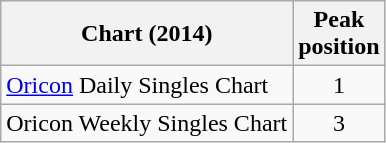<table class="wikitable sortable" border="1">
<tr>
<th>Chart (2014)</th>
<th>Peak<br>position</th>
</tr>
<tr>
<td><a href='#'>Oricon</a> Daily Singles Chart</td>
<td style="text-align:center;">1</td>
</tr>
<tr>
<td>Oricon Weekly Singles Chart</td>
<td style="text-align:center;">3</td>
</tr>
</table>
